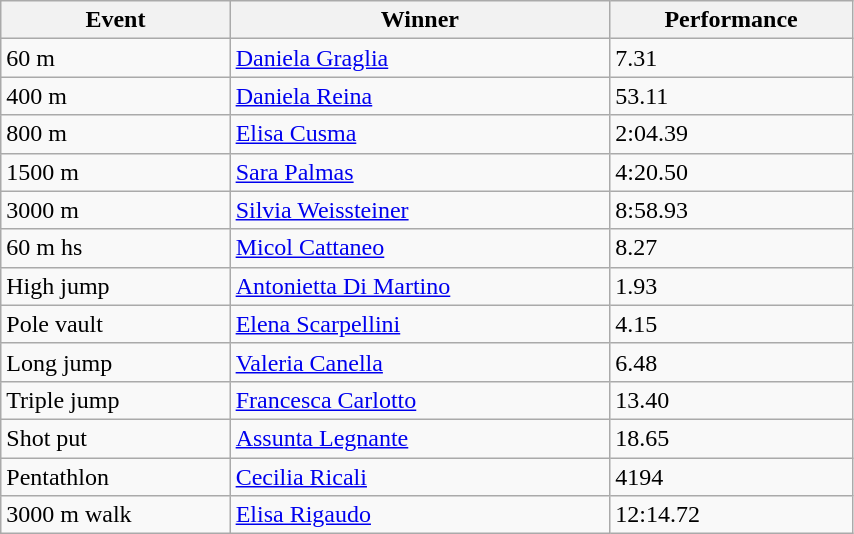<table class="wikitable" width=45% style="font-size:100%; text-align:left;">
<tr>
<th>Event</th>
<th>Winner</th>
<th>Performance</th>
</tr>
<tr>
<td>60 m</td>
<td><a href='#'>Daniela Graglia </a></td>
<td>7.31</td>
</tr>
<tr>
<td>400 m</td>
<td><a href='#'>Daniela Reina </a></td>
<td>53.11</td>
</tr>
<tr>
<td>800 m</td>
<td><a href='#'>Elisa Cusma</a></td>
<td>2:04.39</td>
</tr>
<tr>
<td>1500 m</td>
<td><a href='#'>Sara Palmas </a></td>
<td>4:20.50</td>
</tr>
<tr>
<td>3000 m</td>
<td><a href='#'>Silvia Weissteiner </a></td>
<td>8:58.93</td>
</tr>
<tr>
<td>60 m hs</td>
<td><a href='#'>Micol Cattaneo </a></td>
<td>8.27</td>
</tr>
<tr>
<td>High jump</td>
<td><a href='#'>Antonietta Di Martino </a></td>
<td>1.93</td>
</tr>
<tr>
<td>Pole vault</td>
<td><a href='#'>Elena Scarpellini</a></td>
<td>4.15</td>
</tr>
<tr>
<td>Long jump</td>
<td><a href='#'>Valeria Canella </a></td>
<td>6.48</td>
</tr>
<tr>
<td>Triple jump</td>
<td><a href='#'>Francesca Carlotto</a></td>
<td>13.40</td>
</tr>
<tr>
<td>Shot put</td>
<td><a href='#'>Assunta Legnante </a></td>
<td>18.65</td>
</tr>
<tr>
<td>Pentathlon</td>
<td><a href='#'>Cecilia Ricali </a></td>
<td>4194</td>
</tr>
<tr>
<td>3000 m walk</td>
<td><a href='#'>Elisa Rigaudo </a></td>
<td>12:14.72</td>
</tr>
</table>
